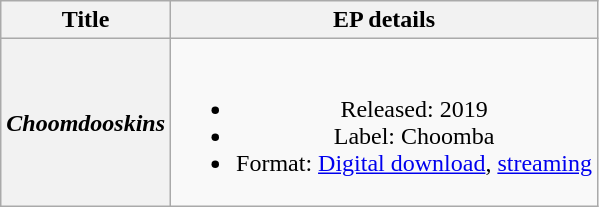<table class="wikitable plainrowheaders" style="text-align:center;">
<tr>
<th scope="col" rowspan="1">Title</th>
<th scope="col" rowspan="1">EP details</th>
</tr>
<tr>
<th scope="row"><em>Choomdooskins</em></th>
<td><br><ul><li>Released: 2019</li><li>Label: Choomba </li><li>Format: <a href='#'>Digital download</a>, <a href='#'>streaming</a></li></ul></td>
</tr>
</table>
